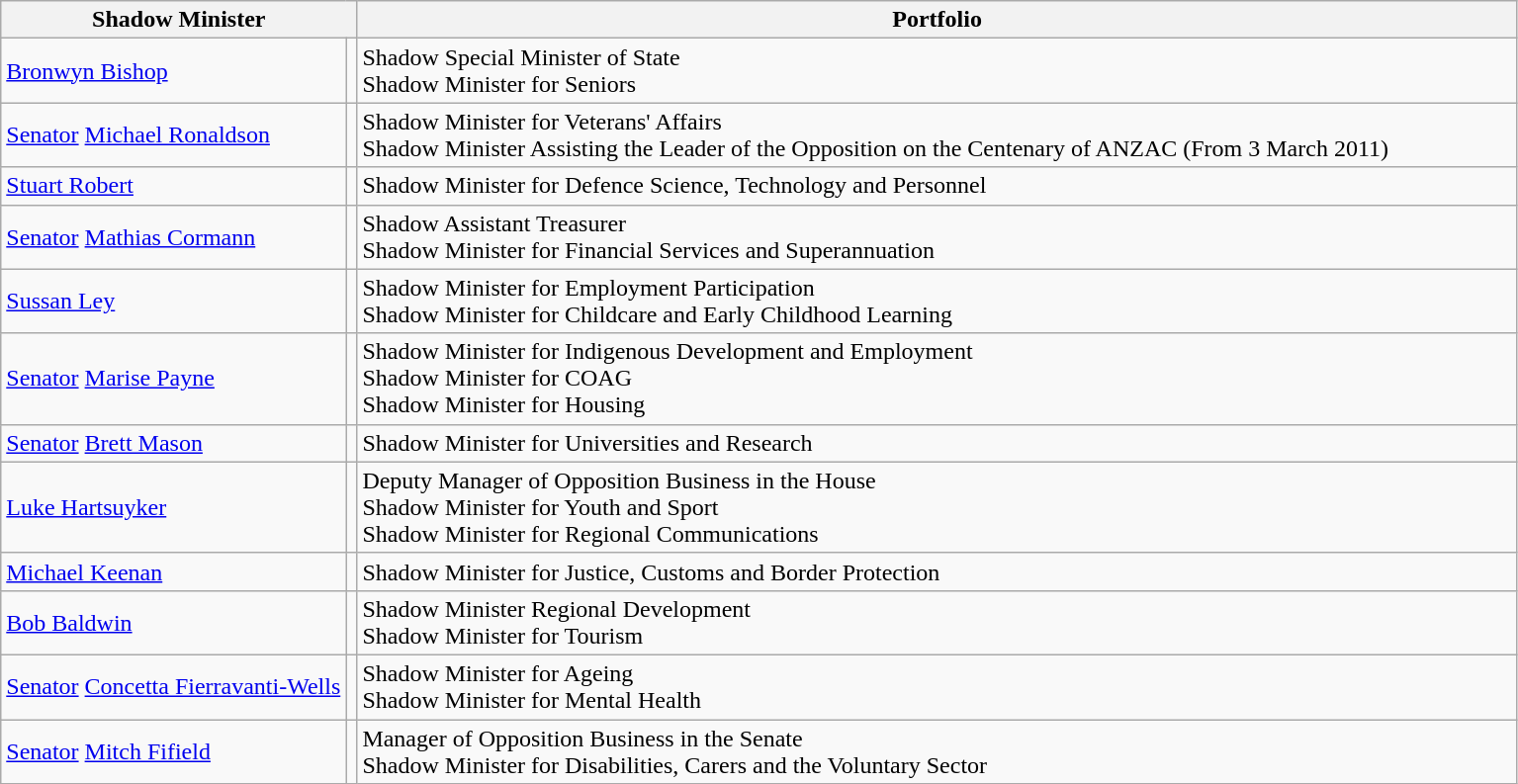<table class="wikitable">
<tr>
<th width=80 colspan="2">Shadow Minister</th>
<th width=775>Portfolio</th>
</tr>
<tr>
<td><a href='#'>Bronwyn Bishop</a> </td>
<td></td>
<td>Shadow Special Minister of State<br>Shadow Minister for Seniors</td>
</tr>
<tr>
<td><a href='#'>Senator</a> <a href='#'>Michael Ronaldson</a></td>
<td></td>
<td>Shadow Minister for Veterans' Affairs<br>Shadow Minister Assisting the Leader of the Opposition on the Centenary of ANZAC (From 3 March 2011)</td>
</tr>
<tr>
<td><a href='#'>Stuart Robert</a> </td>
<td></td>
<td>Shadow Minister for Defence Science, Technology and Personnel</td>
</tr>
<tr>
<td><a href='#'>Senator</a> <a href='#'>Mathias Cormann</a></td>
<td></td>
<td>Shadow Assistant Treasurer<br>Shadow Minister for Financial Services and Superannuation</td>
</tr>
<tr>
<td><a href='#'>Sussan Ley</a> </td>
<td></td>
<td>Shadow Minister for Employment Participation<br>Shadow Minister for Childcare and Early Childhood Learning</td>
</tr>
<tr>
<td><a href='#'>Senator</a> <a href='#'>Marise Payne</a></td>
<td></td>
<td>Shadow Minister for Indigenous Development and Employment<br>Shadow Minister for COAG<br>Shadow Minister for Housing</td>
</tr>
<tr>
<td><a href='#'>Senator</a> <a href='#'>Brett Mason</a></td>
<td></td>
<td>Shadow Minister for Universities and Research</td>
</tr>
<tr>
<td><a href='#'>Luke Hartsuyker</a> </td>
<td></td>
<td>Deputy Manager of Opposition Business in the House<br>Shadow Minister for Youth and Sport<br>Shadow Minister for Regional Communications</td>
</tr>
<tr>
<td><a href='#'>Michael Keenan</a> </td>
<td></td>
<td>Shadow Minister for Justice, Customs and Border Protection</td>
</tr>
<tr>
<td><a href='#'>Bob Baldwin</a> </td>
<td></td>
<td>Shadow Minister Regional Development<br>Shadow Minister for Tourism</td>
</tr>
<tr>
<td><a href='#'>Senator</a> <a href='#'>Concetta Fierravanti-Wells</a></td>
<td></td>
<td>Shadow Minister for Ageing<br>Shadow Minister for Mental Health</td>
</tr>
<tr>
<td><a href='#'>Senator</a> <a href='#'>Mitch Fifield</a></td>
<td></td>
<td>Manager of Opposition Business in the Senate<br>Shadow Minister for Disabilities, Carers and the Voluntary Sector</td>
</tr>
</table>
